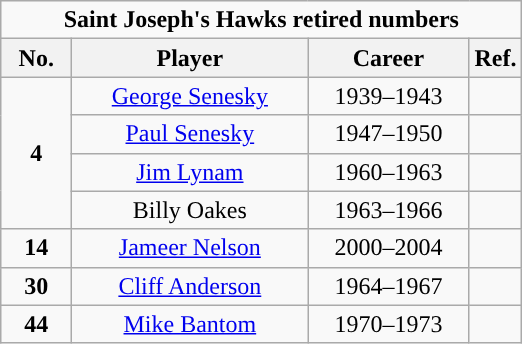<table class="wikitable sortable" style="text-align:center">
<tr>
<td colspan=6><strong>Saint Joseph's Hawks retired numbers</strong></td>
</tr>
<tr>
<th width=40px>No.</th>
<th width=150px>Player</th>
<th width=100px>Career</th>
<th width=px>Ref.</th>
</tr>
<tr>
<td rowspan=4><strong>4</strong></td>
<td><a href='#'>George Senesky</a></td>
<td>1939–1943</td>
<td></td>
</tr>
<tr>
<td><a href='#'>Paul Senesky</a></td>
<td>1947–1950</td>
<td></td>
</tr>
<tr>
<td><a href='#'>Jim Lynam</a></td>
<td>1960–1963</td>
<td></td>
</tr>
<tr>
<td>Billy Oakes</td>
<td>1963–1966</td>
<td></td>
</tr>
<tr>
<td><strong>14</strong></td>
<td><a href='#'>Jameer Nelson</a></td>
<td>2000–2004</td>
<td></td>
</tr>
<tr>
<td><strong>30</strong></td>
<td><a href='#'>Cliff Anderson</a></td>
<td>1964–1967</td>
<td></td>
</tr>
<tr>
<td><strong>44</strong></td>
<td><a href='#'>Mike Bantom</a></td>
<td>1970–1973</td>
<td></td>
</tr>
</table>
